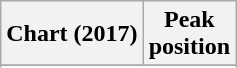<table class="wikitable sortable plainrowheaders" style="text-align:center">
<tr>
<th scope="col">Chart (2017)</th>
<th scope="col">Peak<br>position</th>
</tr>
<tr>
</tr>
<tr>
</tr>
<tr>
</tr>
</table>
